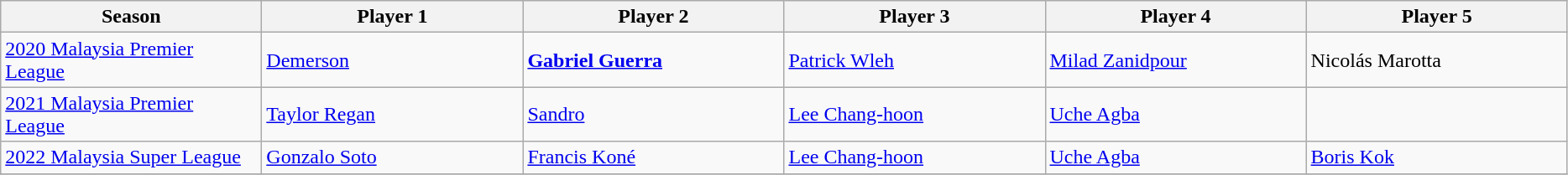<table class="wikitable sortable">
<tr>
<th style="width:200px;">Season</th>
<th style="width:200px;">Player 1</th>
<th style="width:200px;">Player 2</th>
<th style="width:200px;">Player 3</th>
<th style="width:200px;">Player 4</th>
<th style="width:200px;">Player 5</th>
</tr>
<tr>
<td><a href='#'>2020 Malaysia Premier League</a></td>
<td> <a href='#'>Demerson</a></td>
<td> <strong><a href='#'>Gabriel Guerra</a></strong></td>
<td> <a href='#'>Patrick Wleh</a></td>
<td> <a href='#'>Milad Zanidpour</a></td>
<td> Nicolás Marotta</td>
</tr>
<tr>
<td><a href='#'>2021 Malaysia Premier League</a></td>
<td> <a href='#'>Taylor Regan</a></td>
<td> <a href='#'>Sandro</a></td>
<td> <a href='#'>Lee Chang-hoon</a></td>
<td> <a href='#'>Uche Agba</a></td>
<td></td>
</tr>
<tr>
<td><a href='#'>2022 Malaysia Super League</a></td>
<td> <a href='#'>Gonzalo Soto</a></td>
<td> <a href='#'>Francis Koné</a></td>
<td> <a href='#'>Lee Chang-hoon</a></td>
<td> <a href='#'>Uche Agba</a></td>
<td> <a href='#'>Boris Kok</a></td>
</tr>
<tr>
</tr>
</table>
